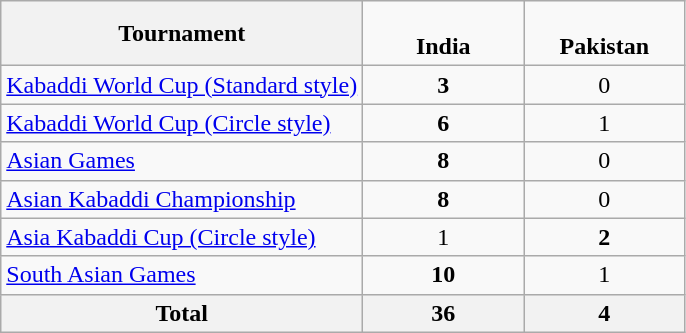<table class="wikitable" " style="text-align:center">
<tr>
<th>Tournament</th>
<td style="width:100px;" style="background-color:#0044AA"><span><br><strong>India</strong> </span></td>
<td style="width:100px;"style="background-color:green"><span><br><strong>Pakistan</strong> </span></td>
</tr>
<tr>
<td style="text-align:left"><a href='#'>Kabaddi World Cup (Standard style)</a></td>
<td><strong>3</strong></td>
<td>0</td>
</tr>
<tr>
<td style="text-align:left"><a href='#'>Kabaddi World Cup (Circle style)</a></td>
<td><strong>6</strong></td>
<td>1</td>
</tr>
<tr>
<td style="text-align:left"><a href='#'>Asian Games</a></td>
<td><strong>8</strong></td>
<td>0</td>
</tr>
<tr>
<td style="text-align:left"><a href='#'>Asian Kabaddi Championship</a></td>
<td><strong>8</strong></td>
<td>0</td>
</tr>
<tr>
<td style="text-align:left"><a href='#'>Asia Kabaddi Cup (Circle style)</a></td>
<td>1</td>
<td><strong>2</strong></td>
</tr>
<tr>
<td style="text-align:left"><a href='#'>South Asian Games</a></td>
<td><strong>10</strong></td>
<td>1</td>
</tr>
<tr>
<th>Total</th>
<th>36</th>
<th>4</th>
</tr>
</table>
